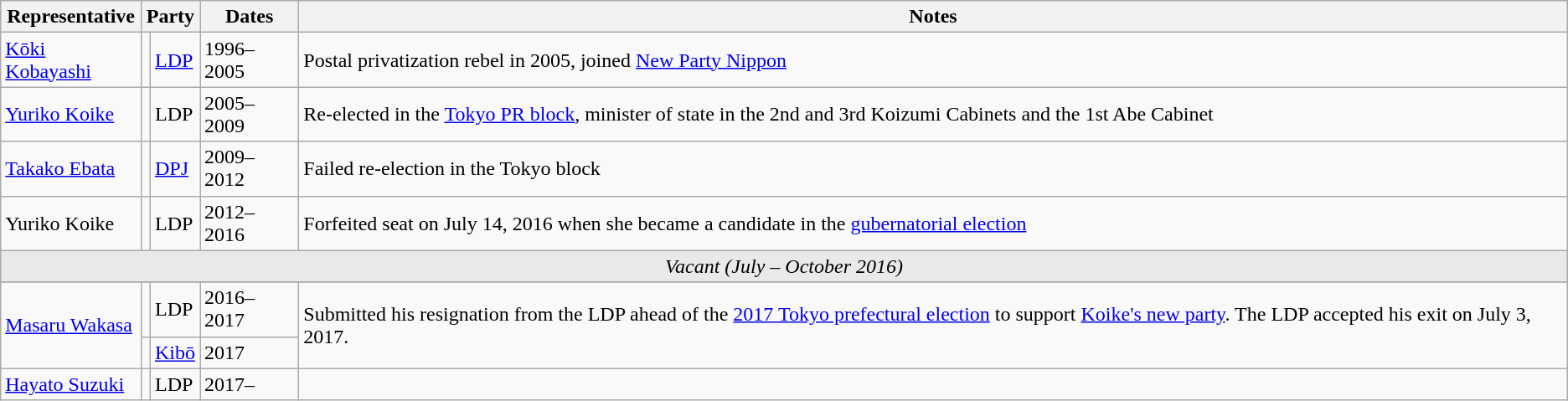<table class=wikitable>
<tr valign=bottom>
<th>Representative</th>
<th colspan="2">Party</th>
<th>Dates</th>
<th>Notes</th>
</tr>
<tr>
<td><a href='#'>Kōki Kobayashi</a></td>
<td bgcolor=></td>
<td><a href='#'>LDP</a></td>
<td>1996–2005</td>
<td>Postal privatization rebel in 2005, joined <a href='#'>New Party Nippon</a></td>
</tr>
<tr>
<td><a href='#'>Yuriko Koike</a></td>
<td bgcolor=></td>
<td>LDP</td>
<td>2005–2009</td>
<td>Re-elected in the <a href='#'>Tokyo PR block</a>, minister of state in the 2nd and 3rd Koizumi Cabinets and the 1st Abe Cabinet</td>
</tr>
<tr>
<td><a href='#'>Takako Ebata</a></td>
<td bgcolor=></td>
<td><a href='#'>DPJ</a></td>
<td>2009–2012</td>
<td>Failed re-election in the Tokyo block</td>
</tr>
<tr>
<td>Yuriko Koike</td>
<td bgcolor=></td>
<td>LDP</td>
<td>2012–2016</td>
<td>Forfeited seat on July 14, 2016 when she became a candidate in the <a href='#'>gubernatorial election</a></td>
</tr>
<tr>
<td colspan="5" style="background-color:#E9E9E9" align=center><em>Vacant (July – October 2016)</em></td>
</tr>
<tr>
</tr>
<tr>
<td rowspan="2"><a href='#'>Masaru Wakasa</a></td>
<td bgcolor=></td>
<td>LDP</td>
<td>2016–2017</td>
<td rowspan="2">Submitted his resignation from the LDP ahead of the <a href='#'>2017 Tokyo prefectural election</a> to support <a href='#'>Koike's new party</a>. The LDP accepted his exit on July 3, 2017.</td>
</tr>
<tr>
<td bgcolor=></td>
<td><a href='#'>Kibō</a></td>
<td>2017</td>
</tr>
<tr>
<td><a href='#'>Hayato Suzuki</a></td>
<td bgcolor=></td>
<td>LDP</td>
<td>2017–</td>
<td></td>
</tr>
</table>
